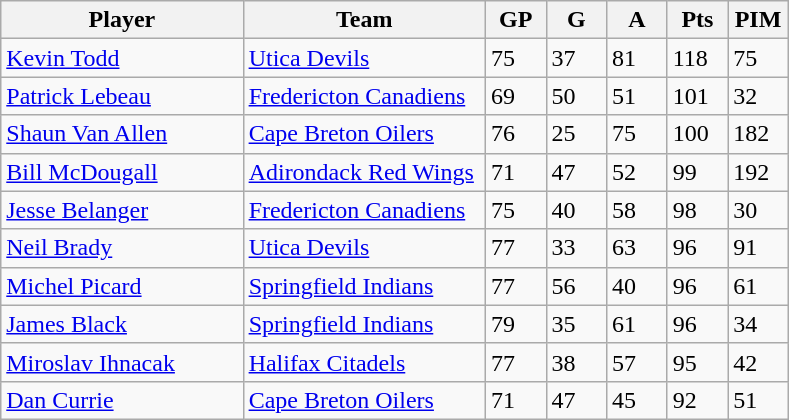<table class="wikitable">
<tr>
<th bgcolor="#DDDDFF" width="30%">Player</th>
<th bgcolor="#DDDDFF" width="30%">Team</th>
<th bgcolor="#DDDDFF" width="7.5%">GP</th>
<th bgcolor="#DDDDFF" width="7.5%">G</th>
<th bgcolor="#DDDDFF" width="7.5%">A</th>
<th bgcolor="#DDDDFF" width="7.5%">Pts</th>
<th bgcolor="#DDDDFF" width="7.5%">PIM</th>
</tr>
<tr>
<td><a href='#'>Kevin Todd</a></td>
<td><a href='#'>Utica Devils</a></td>
<td>75</td>
<td>37</td>
<td>81</td>
<td>118</td>
<td>75</td>
</tr>
<tr>
<td><a href='#'>Patrick Lebeau</a></td>
<td><a href='#'>Fredericton Canadiens</a></td>
<td>69</td>
<td>50</td>
<td>51</td>
<td>101</td>
<td>32</td>
</tr>
<tr>
<td><a href='#'>Shaun Van Allen</a></td>
<td><a href='#'>Cape Breton Oilers</a></td>
<td>76</td>
<td>25</td>
<td>75</td>
<td>100</td>
<td>182</td>
</tr>
<tr>
<td><a href='#'>Bill McDougall</a></td>
<td><a href='#'>Adirondack Red Wings</a></td>
<td>71</td>
<td>47</td>
<td>52</td>
<td>99</td>
<td>192</td>
</tr>
<tr>
<td><a href='#'>Jesse Belanger</a></td>
<td><a href='#'>Fredericton Canadiens</a></td>
<td>75</td>
<td>40</td>
<td>58</td>
<td>98</td>
<td>30</td>
</tr>
<tr>
<td><a href='#'>Neil Brady</a></td>
<td><a href='#'>Utica Devils</a></td>
<td>77</td>
<td>33</td>
<td>63</td>
<td>96</td>
<td>91</td>
</tr>
<tr>
<td><a href='#'>Michel Picard</a></td>
<td><a href='#'>Springfield Indians</a></td>
<td>77</td>
<td>56</td>
<td>40</td>
<td>96</td>
<td>61</td>
</tr>
<tr>
<td><a href='#'>James Black</a></td>
<td><a href='#'>Springfield Indians</a></td>
<td>79</td>
<td>35</td>
<td>61</td>
<td>96</td>
<td>34</td>
</tr>
<tr>
<td><a href='#'>Miroslav Ihnacak</a></td>
<td><a href='#'>Halifax Citadels</a></td>
<td>77</td>
<td>38</td>
<td>57</td>
<td>95</td>
<td>42</td>
</tr>
<tr>
<td><a href='#'>Dan Currie</a></td>
<td><a href='#'>Cape Breton Oilers</a></td>
<td>71</td>
<td>47</td>
<td>45</td>
<td>92</td>
<td>51</td>
</tr>
</table>
